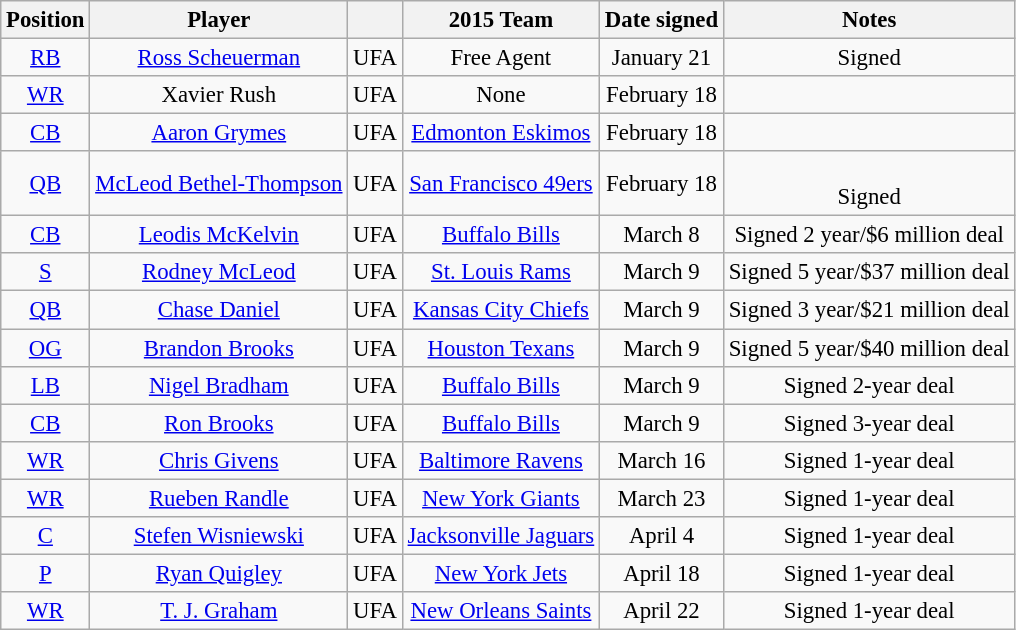<table class="wikitable" style="font-size: 95%; text-align: center;">
<tr>
<th>Position</th>
<th>Player</th>
<th></th>
<th>2015 Team</th>
<th>Date signed</th>
<th>Notes</th>
</tr>
<tr>
<td><a href='#'>RB</a></td>
<td><a href='#'>Ross Scheuerman</a></td>
<td>UFA</td>
<td>Free Agent</td>
<td>January 21</td>
<td>Signed</td>
</tr>
<tr>
<td><a href='#'>WR</a></td>
<td>Xavier Rush</td>
<td>UFA</td>
<td>None</td>
<td>February 18</td>
<td></td>
</tr>
<tr>
<td><a href='#'>CB</a></td>
<td><a href='#'>Aaron Grymes</a></td>
<td>UFA</td>
<td><a href='#'>Edmonton Eskimos</a></td>
<td>February 18</td>
<td></td>
</tr>
<tr>
<td><a href='#'>QB</a></td>
<td><a href='#'>McLeod Bethel-Thompson</a></td>
<td>UFA</td>
<td><a href='#'>San Francisco 49ers</a></td>
<td>February 18</td>
<td><br>Signed</td>
</tr>
<tr>
<td><a href='#'>CB</a></td>
<td><a href='#'>Leodis McKelvin</a></td>
<td>UFA</td>
<td><a href='#'>Buffalo Bills</a></td>
<td>March 8</td>
<td>Signed 2 year/$6 million deal</td>
</tr>
<tr>
<td><a href='#'>S</a></td>
<td><a href='#'>Rodney McLeod</a></td>
<td>UFA</td>
<td><a href='#'>St. Louis Rams</a></td>
<td>March 9</td>
<td>Signed 5 year/$37 million deal</td>
</tr>
<tr>
<td><a href='#'>QB</a></td>
<td><a href='#'>Chase Daniel</a></td>
<td>UFA</td>
<td><a href='#'>Kansas City Chiefs</a></td>
<td>March 9</td>
<td>Signed 3 year/$21 million deal</td>
</tr>
<tr>
<td><a href='#'>OG</a></td>
<td><a href='#'>Brandon Brooks</a></td>
<td>UFA</td>
<td><a href='#'>Houston Texans</a></td>
<td>March 9</td>
<td>Signed 5 year/$40 million deal</td>
</tr>
<tr>
<td><a href='#'>LB</a></td>
<td><a href='#'>Nigel Bradham</a></td>
<td>UFA</td>
<td><a href='#'>Buffalo Bills</a></td>
<td>March 9</td>
<td>Signed 2-year deal</td>
</tr>
<tr>
<td><a href='#'>CB</a></td>
<td><a href='#'>Ron Brooks</a></td>
<td>UFA</td>
<td><a href='#'>Buffalo Bills</a></td>
<td>March 9</td>
<td>Signed 3-year deal</td>
</tr>
<tr>
<td><a href='#'>WR</a></td>
<td><a href='#'>Chris Givens</a></td>
<td>UFA</td>
<td><a href='#'>Baltimore Ravens</a></td>
<td>March 16</td>
<td>Signed 1-year deal</td>
</tr>
<tr>
<td><a href='#'>WR</a></td>
<td><a href='#'>Rueben Randle</a></td>
<td>UFA</td>
<td><a href='#'>New York Giants</a></td>
<td>March 23</td>
<td>Signed 1-year deal</td>
</tr>
<tr>
<td><a href='#'>C</a></td>
<td><a href='#'>Stefen Wisniewski</a></td>
<td>UFA</td>
<td><a href='#'>Jacksonville Jaguars</a></td>
<td>April 4</td>
<td>Signed 1-year deal</td>
</tr>
<tr>
<td><a href='#'>P</a></td>
<td><a href='#'>Ryan Quigley</a></td>
<td>UFA</td>
<td><a href='#'>New York Jets</a></td>
<td>April 18</td>
<td>Signed 1-year deal</td>
</tr>
<tr>
<td><a href='#'>WR</a></td>
<td><a href='#'>T. J. Graham</a></td>
<td>UFA</td>
<td><a href='#'>New Orleans Saints</a></td>
<td>April 22</td>
<td>Signed 1-year deal</td>
</tr>
</table>
